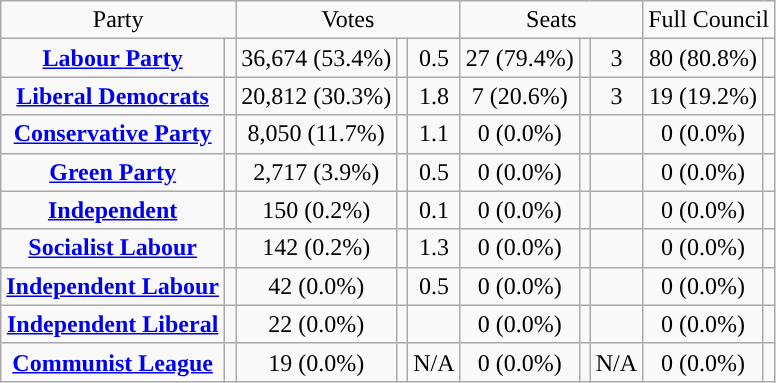<table class=wikitable style="text-align:center;">
<tr>
<td colspan=2>Party</td>
<td colspan=3>Votes</td>
<td colspan=3>Seats</td>
<td colspan=3>Full Council</td>
</tr>
<tr>
<td><strong><a href='#'>Labour Party</a></strong></td>
<td style="background:"></td>
<td>36,674 (53.4%)</td>
<td></td>
<td> 0.5</td>
<td>27 (79.4%)</td>
<td></td>
<td> 3</td>
<td>80 (80.8%)</td>
<td></td>
</tr>
<tr>
<td><strong><a href='#'>Liberal Democrats</a></strong></td>
<td style="background:"></td>
<td>20,812 (30.3%)</td>
<td></td>
<td> 1.8</td>
<td>7 (20.6%)</td>
<td></td>
<td> 3</td>
<td>19 (19.2%)</td>
<td></td>
</tr>
<tr>
<td><strong><a href='#'>Conservative Party</a></strong></td>
<td style="background:"></td>
<td>8,050 (11.7%)</td>
<td></td>
<td> 1.1</td>
<td>0 (0.0%)</td>
<td></td>
<td></td>
<td>0 (0.0%)</td>
<td></td>
</tr>
<tr>
<td><strong><a href='#'>Green Party</a></strong></td>
<td style="background:"></td>
<td>2,717 (3.9%)</td>
<td></td>
<td> 0.5</td>
<td>0 (0.0%)</td>
<td></td>
<td></td>
<td>0 (0.0%)</td>
<td></td>
</tr>
<tr>
<td><strong><a href='#'>Independent</a></strong></td>
<td style="background:"></td>
<td>150 (0.2%)</td>
<td></td>
<td> 0.1</td>
<td>0 (0.0%)</td>
<td></td>
<td></td>
<td>0 (0.0%)</td>
<td></td>
</tr>
<tr>
<td><strong><a href='#'>Socialist Labour</a></strong></td>
<td style="background:"></td>
<td>142 (0.2%)</td>
<td></td>
<td> 1.3</td>
<td>0 (0.0%)</td>
<td></td>
<td></td>
<td>0 (0.0%)</td>
<td></td>
</tr>
<tr>
<td><strong><a href='#'>Independent Labour</a></strong></td>
<td style="background:"></td>
<td>42 (0.0%)</td>
<td></td>
<td> 0.5</td>
<td>0 (0.0%)</td>
<td></td>
<td></td>
<td>0 (0.0%)</td>
<td></td>
</tr>
<tr>
<td><strong><a href='#'>Independent Liberal</a></strong></td>
<td style="background:"></td>
<td>22 (0.0%)</td>
<td></td>
<td></td>
<td>0 (0.0%)</td>
<td></td>
<td></td>
<td>0 (0.0%)</td>
<td></td>
</tr>
<tr>
<td><strong><a href='#'>Communist League</a></strong></td>
<td style="background:"></td>
<td>19 (0.0%)</td>
<td></td>
<td>N/A</td>
<td>0 (0.0%)</td>
<td></td>
<td>N/A</td>
<td>0 (0.0%)</td>
<td></td>
</tr>
</table>
